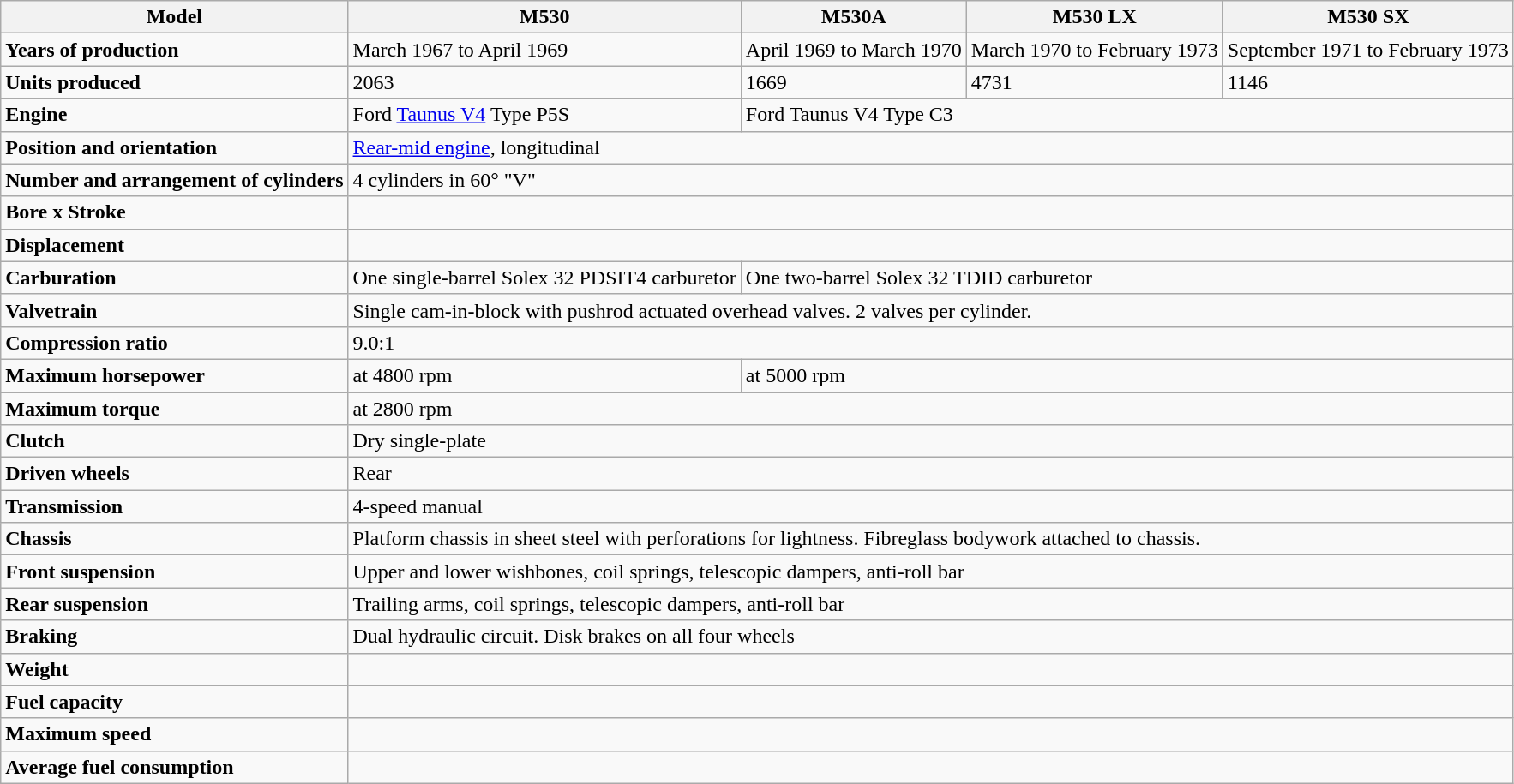<table class="wikitable defaultcenter col1left">
<tr>
<th>Model</th>
<th>M530</th>
<th>M530A</th>
<th>M530 LX</th>
<th>M530 SX</th>
</tr>
<tr>
<td><strong>Years of production</strong></td>
<td>March 1967 to April 1969</td>
<td>April 1969 to March 1970</td>
<td>March 1970 to February 1973</td>
<td>September 1971 to February 1973</td>
</tr>
<tr>
<td><strong>Units produced</strong></td>
<td>2063</td>
<td>1669</td>
<td>4731</td>
<td>1146</td>
</tr>
<tr>
<td><strong>Engine</strong></td>
<td>Ford <a href='#'>Taunus V4</a> Type P5S</td>
<td colspan="3">Ford Taunus V4 Type C3</td>
</tr>
<tr>
<td><strong>Position and orientation</strong></td>
<td colspan="4"><a href='#'>Rear-mid engine</a>, longitudinal</td>
</tr>
<tr>
<td><strong>Number and arrangement of cylinders</strong></td>
<td colspan="4">4 cylinders in 60° "V"</td>
</tr>
<tr>
<td><strong>Bore x Stroke</strong></td>
<td colspan="4"></td>
</tr>
<tr>
<td><strong>Displacement</strong></td>
<td colspan="4"></td>
</tr>
<tr>
<td><strong>Carburation</strong></td>
<td>One single-barrel Solex 32 PDSIT4 carburetor</td>
<td colspan="3">One two-barrel Solex 32 TDID carburetor</td>
</tr>
<tr>
<td><strong>Valvetrain</strong></td>
<td colspan="4">Single cam-in-block with pushrod actuated overhead valves. 2 valves per cylinder.</td>
</tr>
<tr>
<td><strong>Compression ratio</strong></td>
<td colspan="4">9.0:1</td>
</tr>
<tr>
<td><strong>Maximum horsepower</strong></td>
<td> at 4800 rpm</td>
<td colspan="3"> at 5000 rpm</td>
</tr>
<tr>
<td><strong>Maximum torque</strong></td>
<td colspan="4"> at 2800 rpm</td>
</tr>
<tr>
<td><strong>Clutch</strong></td>
<td colspan="4">Dry single-plate</td>
</tr>
<tr>
<td><strong>Driven wheels</strong></td>
<td colspan="4">Rear</td>
</tr>
<tr>
<td><strong>Transmission</strong></td>
<td colspan="4">4-speed manual</td>
</tr>
<tr>
<td><strong>Chassis</strong></td>
<td colspan="4">Platform chassis in sheet steel with perforations for lightness. Fibreglass bodywork attached to chassis.</td>
</tr>
<tr>
<td><strong>Front suspension</strong></td>
<td colspan="4">Upper and lower wishbones, coil springs, telescopic dampers, anti-roll bar</td>
</tr>
<tr>
<td><strong>Rear suspension</strong></td>
<td colspan="4">Trailing arms, coil springs, telescopic dampers, anti-roll bar</td>
</tr>
<tr>
<td><strong>Braking</strong></td>
<td colspan="4">Dual hydraulic circuit. Disk brakes on all four wheels</td>
</tr>
<tr>
<td><strong>Weight</strong></td>
<td colspan="4"></td>
</tr>
<tr>
<td><strong>Fuel capacity</strong></td>
<td colspan="4"></td>
</tr>
<tr>
<td><strong>Maximum speed</strong></td>
<td colspan="4"></td>
</tr>
<tr>
<td><strong>Average fuel consumption</strong></td>
<td colspan="4"></td>
</tr>
</table>
